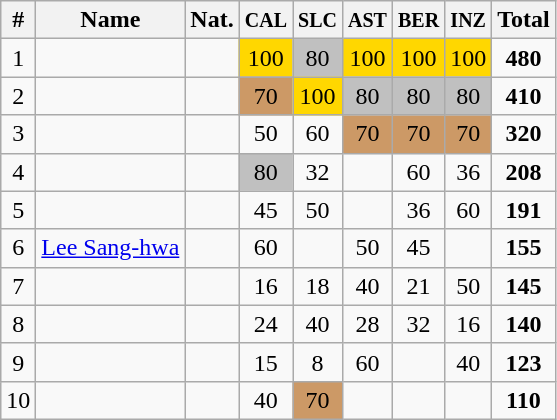<table class="wikitable sortable" style="text-align:center;">
<tr>
<th>#</th>
<th>Name</th>
<th>Nat.</th>
<th><small>CAL</small></th>
<th><small>SLC</small></th>
<th><small>AST</small></th>
<th><small>BER</small></th>
<th><small>INZ</small></th>
<th>Total</th>
</tr>
<tr>
<td>1</td>
<td align=left></td>
<td></td>
<td bgcolor=gold>100</td>
<td bgcolor=silver>80</td>
<td bgcolor=gold>100</td>
<td bgcolor=gold>100</td>
<td bgcolor=gold>100</td>
<td><strong>480</strong></td>
</tr>
<tr>
<td>2</td>
<td align=left></td>
<td></td>
<td bgcolor=cc9966>70</td>
<td bgcolor=gold>100</td>
<td bgcolor=silver>80</td>
<td bgcolor=silver>80</td>
<td bgcolor=silver>80</td>
<td><strong>410</strong></td>
</tr>
<tr>
<td>3</td>
<td align=left></td>
<td></td>
<td>50</td>
<td>60</td>
<td bgcolor=cc9966>70</td>
<td bgcolor=cc9966>70</td>
<td bgcolor=cc9966>70</td>
<td><strong>320</strong></td>
</tr>
<tr>
<td>4</td>
<td align=left></td>
<td></td>
<td bgcolor=silver>80</td>
<td>32</td>
<td></td>
<td>60</td>
<td>36</td>
<td><strong>208</strong></td>
</tr>
<tr>
<td>5</td>
<td align=left></td>
<td></td>
<td>45</td>
<td>50</td>
<td></td>
<td>36</td>
<td>60</td>
<td><strong>191</strong></td>
</tr>
<tr>
<td>6</td>
<td align=left><a href='#'>Lee Sang-hwa</a></td>
<td></td>
<td>60</td>
<td></td>
<td>50</td>
<td>45</td>
<td></td>
<td><strong>155</strong></td>
</tr>
<tr>
<td>7</td>
<td align=left></td>
<td></td>
<td>16</td>
<td>18</td>
<td>40</td>
<td>21</td>
<td>50</td>
<td><strong>145</strong></td>
</tr>
<tr>
<td>8</td>
<td align=left></td>
<td></td>
<td>24</td>
<td>40</td>
<td>28</td>
<td>32</td>
<td>16</td>
<td><strong>140</strong></td>
</tr>
<tr>
<td>9</td>
<td align=left></td>
<td></td>
<td>15</td>
<td>8</td>
<td>60</td>
<td></td>
<td>40</td>
<td><strong>123</strong></td>
</tr>
<tr>
<td>10</td>
<td align=left></td>
<td></td>
<td>40</td>
<td bgcolor=cc9966>70</td>
<td></td>
<td></td>
<td></td>
<td><strong>110</strong></td>
</tr>
</table>
